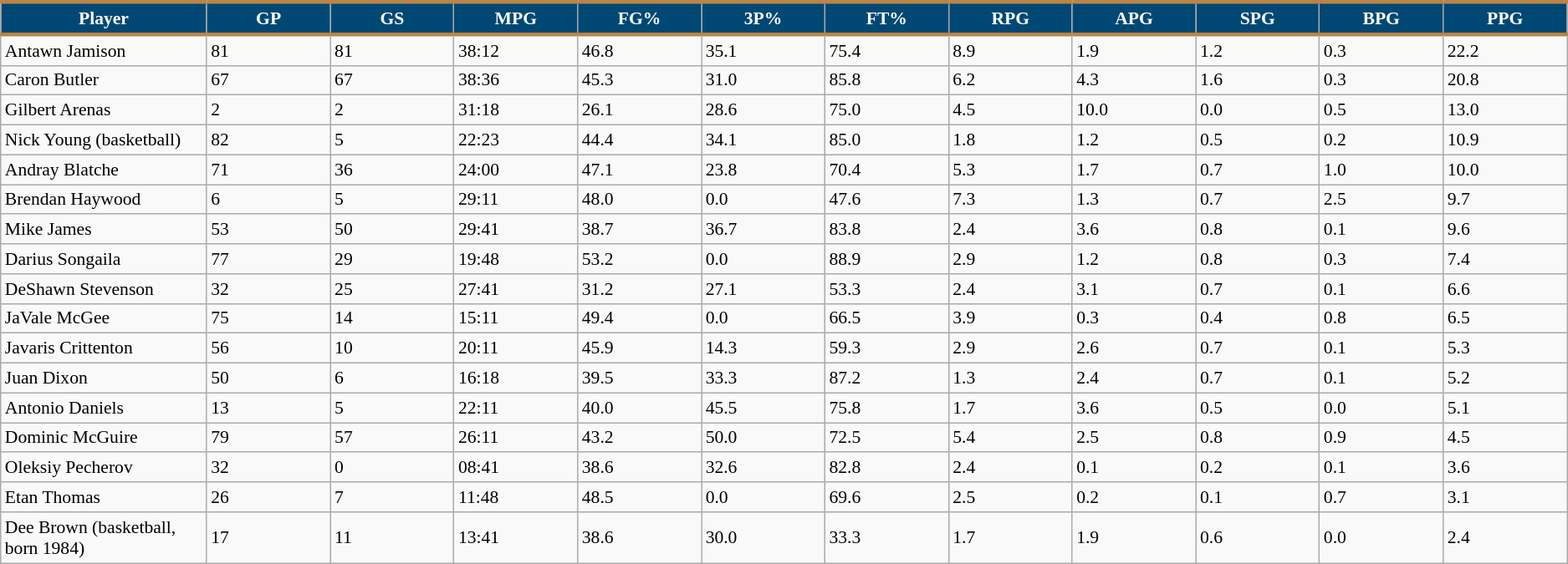<table class="wikitable sortable" style="font-size: 90%">
<tr>
<th style="background: #004874 ; color:#FFFFFF; border-top:#BA8545 3px solid; border-bottom:#BA8545 3px solid;"  width="10%">Player</th>
<th style="background: #004874 ; color:#FFFFFF; border-top:#BA8545 3px solid; border-bottom:#BA8545 3px solid;" width="6%">GP</th>
<th style="background: #004874 ; color:#FFFFFF; border-top:#BA8545 3px solid; border-bottom:#BA8545 3px solid;" width="6%">GS</th>
<th style="background: #004874 ; color:#FFFFFF; border-top:#BA8545 3px solid; border-bottom:#BA8545 3px solid;" width="6%">MPG</th>
<th style="background: #004874 ; color:#FFFFFF; border-top:#BA8545 3px solid; border-bottom:#BA8545 3px solid;" width="6%">FG%</th>
<th style="background: #004874 ; color:#FFFFFF; border-top:#BA8545 3px solid; border-bottom:#BA8545 3px solid;" width="6%">3P%</th>
<th style="background: #004874 ; color:#FFFFFF; border-top:#BA8545 3px solid; border-bottom:#BA8545 3px solid;" width="6%">FT%</th>
<th style="background: #004874 ; color:#FFFFFF; border-top:#BA8545 3px solid; border-bottom:#BA8545 3px solid;" width="6%">RPG</th>
<th style="background: #004874 ; color:#FFFFFF; border-top:#BA8545 3px solid; border-bottom:#BA8545 3px solid;" width="6%">APG</th>
<th style="background: #004874 ; color:#FFFFFF; border-top:#BA8545 3px solid; border-bottom:#BA8545 3px solid;" width="6%">SPG</th>
<th style="background: #004874 ; color:#FFFFFF; border-top:#BA8545 3px solid; border-bottom:#BA8545 3px solid;" width="6%">BPG</th>
<th style="background: #004874 ; color:#FFFFFF; border-top:#BA8545 3px solid; border-bottom:#BA8545 3px solid;" width="6%">PPG</th>
</tr>
<tr>
<td style="text-align:left;">Antawn Jamison</td>
<td>81</td>
<td>81</td>
<td>38:12</td>
<td>46.8</td>
<td>35.1</td>
<td>75.4</td>
<td>8.9</td>
<td>1.9</td>
<td>1.2</td>
<td>0.3</td>
<td>22.2</td>
</tr>
<tr>
<td style="text-align:left;">Caron Butler</td>
<td>67</td>
<td>67</td>
<td>38:36</td>
<td>45.3</td>
<td>31.0</td>
<td>85.8</td>
<td>6.2</td>
<td>4.3</td>
<td>1.6</td>
<td>0.3</td>
<td>20.8</td>
</tr>
<tr>
<td style="text-align:left;">Gilbert Arenas</td>
<td>2</td>
<td>2</td>
<td>31:18</td>
<td>26.1</td>
<td>28.6</td>
<td>75.0</td>
<td>4.5</td>
<td>10.0</td>
<td>0.0</td>
<td>0.5</td>
<td>13.0</td>
</tr>
<tr>
<td style="text-align:left;">Nick Young (basketball)</td>
<td>82</td>
<td>5</td>
<td>22:23</td>
<td>44.4</td>
<td>34.1</td>
<td>85.0</td>
<td>1.8</td>
<td>1.2</td>
<td>0.5</td>
<td>0.2</td>
<td>10.9</td>
</tr>
<tr>
<td style="text-align:left;">Andray Blatche</td>
<td>71</td>
<td>36</td>
<td>24:00</td>
<td>47.1</td>
<td>23.8</td>
<td>70.4</td>
<td>5.3</td>
<td>1.7</td>
<td>0.7</td>
<td>1.0</td>
<td>10.0</td>
</tr>
<tr>
<td style="text-align:left;">Brendan Haywood</td>
<td>6</td>
<td>5</td>
<td>29:11</td>
<td>48.0</td>
<td>0.0</td>
<td>47.6</td>
<td>7.3</td>
<td>1.3</td>
<td>0.7</td>
<td>2.5</td>
<td>9.7</td>
</tr>
<tr>
<td style="text-align:left;">Mike James</td>
<td>53</td>
<td>50</td>
<td>29:41</td>
<td>38.7</td>
<td>36.7</td>
<td>83.8</td>
<td>2.4</td>
<td>3.6</td>
<td>0.8</td>
<td>0.1</td>
<td>9.6</td>
</tr>
<tr>
<td style="text-align:left;">Darius Songaila</td>
<td>77</td>
<td>29</td>
<td>19:48</td>
<td>53.2</td>
<td>0.0</td>
<td>88.9</td>
<td>2.9</td>
<td>1.2</td>
<td>0.8</td>
<td>0.3</td>
<td>7.4</td>
</tr>
<tr>
<td style="text-align:left;">DeShawn Stevenson</td>
<td>32</td>
<td>25</td>
<td>27:41</td>
<td>31.2</td>
<td>27.1</td>
<td>53.3</td>
<td>2.4</td>
<td>3.1</td>
<td>0.7</td>
<td>0.1</td>
<td>6.6</td>
</tr>
<tr>
<td style="text-align:left;">JaVale McGee</td>
<td>75</td>
<td>14</td>
<td>15:11</td>
<td>49.4</td>
<td>0.0</td>
<td>66.5</td>
<td>3.9</td>
<td>0.3</td>
<td>0.4</td>
<td>0.8</td>
<td>6.5</td>
</tr>
<tr>
<td style="text-align:left;">Javaris Crittenton</td>
<td>56</td>
<td>10</td>
<td>20:11</td>
<td>45.9</td>
<td>14.3</td>
<td>59.3</td>
<td>2.9</td>
<td>2.6</td>
<td>0.7</td>
<td>0.1</td>
<td>5.3</td>
</tr>
<tr>
<td style="text-align:left;">Juan Dixon</td>
<td>50</td>
<td>6</td>
<td>16:18</td>
<td>39.5</td>
<td>33.3</td>
<td>87.2</td>
<td>1.3</td>
<td>2.4</td>
<td>0.7</td>
<td>0.1</td>
<td>5.2</td>
</tr>
<tr>
<td style="text-align:left;">Antonio Daniels</td>
<td>13</td>
<td>5</td>
<td>22:11</td>
<td>40.0</td>
<td>45.5</td>
<td>75.8</td>
<td>1.7</td>
<td>3.6</td>
<td>0.5</td>
<td>0.0</td>
<td>5.1</td>
</tr>
<tr>
<td style="text-align:left;">Dominic McGuire</td>
<td>79</td>
<td>57</td>
<td>26:11</td>
<td>43.2</td>
<td>50.0</td>
<td>72.5</td>
<td>5.4</td>
<td>2.5</td>
<td>0.8</td>
<td>0.9</td>
<td>4.5</td>
</tr>
<tr>
<td style="text-align:left;">Oleksiy Pecherov</td>
<td>32</td>
<td>0</td>
<td>08:41</td>
<td>38.6</td>
<td>32.6</td>
<td>82.8</td>
<td>2.4</td>
<td>0.1</td>
<td>0.2</td>
<td>0.1</td>
<td>3.6</td>
</tr>
<tr>
<td style="text-align:left;">Etan Thomas</td>
<td>26</td>
<td>7</td>
<td>11:48</td>
<td>48.5</td>
<td>0.0</td>
<td>69.6</td>
<td>2.5</td>
<td>0.2</td>
<td>0.1</td>
<td>0.7</td>
<td>3.1</td>
</tr>
<tr>
<td style="text-align:left;">Dee Brown (basketball, born 1984)</td>
<td>17</td>
<td>11</td>
<td>13:41</td>
<td>38.6</td>
<td>30.0</td>
<td>33.3</td>
<td>1.7</td>
<td>1.9</td>
<td>0.6</td>
<td>0.0</td>
<td>2.4</td>
</tr>
</table>
